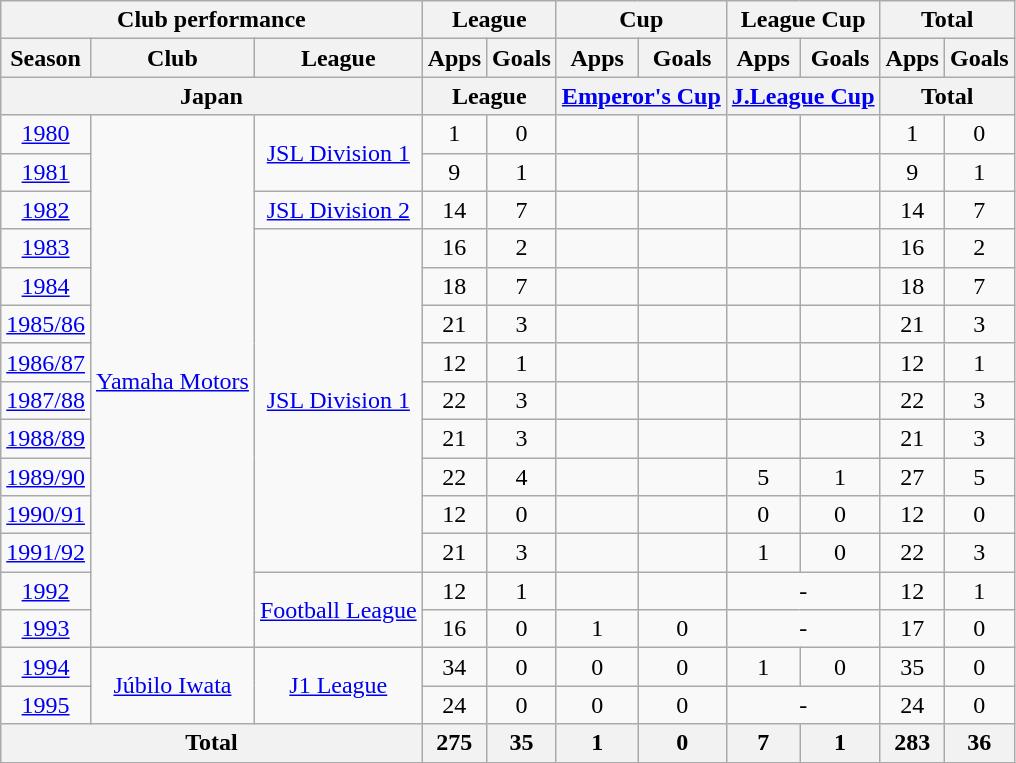<table class="wikitable" style="text-align:center;">
<tr>
<th colspan=3>Club performance</th>
<th colspan=2>League</th>
<th colspan=2>Cup</th>
<th colspan=2>League Cup</th>
<th colspan=2>Total</th>
</tr>
<tr>
<th>Season</th>
<th>Club</th>
<th>League</th>
<th>Apps</th>
<th>Goals</th>
<th>Apps</th>
<th>Goals</th>
<th>Apps</th>
<th>Goals</th>
<th>Apps</th>
<th>Goals</th>
</tr>
<tr>
<th colspan=3>Japan</th>
<th colspan=2>League</th>
<th colspan=2><a href='#'>Emperor's Cup</a></th>
<th colspan=2><a href='#'>J.League Cup</a></th>
<th colspan=2>Total</th>
</tr>
<tr>
<td><a href='#'>1980</a></td>
<td rowspan="14"><a href='#'>Yamaha Motors</a></td>
<td rowspan="2"><a href='#'>JSL Division 1</a></td>
<td>1</td>
<td>0</td>
<td></td>
<td></td>
<td></td>
<td></td>
<td>1</td>
<td>0</td>
</tr>
<tr>
<td><a href='#'>1981</a></td>
<td>9</td>
<td>1</td>
<td></td>
<td></td>
<td></td>
<td></td>
<td>9</td>
<td>1</td>
</tr>
<tr>
<td><a href='#'>1982</a></td>
<td><a href='#'>JSL Division 2</a></td>
<td>14</td>
<td>7</td>
<td></td>
<td></td>
<td></td>
<td></td>
<td>14</td>
<td>7</td>
</tr>
<tr>
<td><a href='#'>1983</a></td>
<td rowspan="9"><a href='#'>JSL Division 1</a></td>
<td>16</td>
<td>2</td>
<td></td>
<td></td>
<td></td>
<td></td>
<td>16</td>
<td>2</td>
</tr>
<tr>
<td><a href='#'>1984</a></td>
<td>18</td>
<td>7</td>
<td></td>
<td></td>
<td></td>
<td></td>
<td>18</td>
<td>7</td>
</tr>
<tr>
<td><a href='#'>1985/86</a></td>
<td>21</td>
<td>3</td>
<td></td>
<td></td>
<td></td>
<td></td>
<td>21</td>
<td>3</td>
</tr>
<tr>
<td><a href='#'>1986/87</a></td>
<td>12</td>
<td>1</td>
<td></td>
<td></td>
<td></td>
<td></td>
<td>12</td>
<td>1</td>
</tr>
<tr>
<td><a href='#'>1987/88</a></td>
<td>22</td>
<td>3</td>
<td></td>
<td></td>
<td></td>
<td></td>
<td>22</td>
<td>3</td>
</tr>
<tr>
<td><a href='#'>1988/89</a></td>
<td>21</td>
<td>3</td>
<td></td>
<td></td>
<td></td>
<td></td>
<td>21</td>
<td>3</td>
</tr>
<tr>
<td><a href='#'>1989/90</a></td>
<td>22</td>
<td>4</td>
<td></td>
<td></td>
<td>5</td>
<td>1</td>
<td>27</td>
<td>5</td>
</tr>
<tr>
<td><a href='#'>1990/91</a></td>
<td>12</td>
<td>0</td>
<td></td>
<td></td>
<td>0</td>
<td>0</td>
<td>12</td>
<td>0</td>
</tr>
<tr>
<td><a href='#'>1991/92</a></td>
<td>21</td>
<td>3</td>
<td></td>
<td></td>
<td>1</td>
<td>0</td>
<td>22</td>
<td>3</td>
</tr>
<tr>
<td><a href='#'>1992</a></td>
<td rowspan="2"><a href='#'>Football League</a></td>
<td>12</td>
<td>1</td>
<td></td>
<td></td>
<td colspan="2">-</td>
<td>12</td>
<td>1</td>
</tr>
<tr>
<td><a href='#'>1993</a></td>
<td>16</td>
<td>0</td>
<td>1</td>
<td>0</td>
<td colspan="2">-</td>
<td>17</td>
<td>0</td>
</tr>
<tr>
<td><a href='#'>1994</a></td>
<td rowspan="2"><a href='#'>Júbilo Iwata</a></td>
<td rowspan="2"><a href='#'>J1 League</a></td>
<td>34</td>
<td>0</td>
<td>0</td>
<td>0</td>
<td>1</td>
<td>0</td>
<td>35</td>
<td>0</td>
</tr>
<tr>
<td><a href='#'>1995</a></td>
<td>24</td>
<td>0</td>
<td>0</td>
<td>0</td>
<td colspan="2">-</td>
<td>24</td>
<td>0</td>
</tr>
<tr>
<th colspan=3>Total</th>
<th>275</th>
<th>35</th>
<th>1</th>
<th>0</th>
<th>7</th>
<th>1</th>
<th>283</th>
<th>36</th>
</tr>
</table>
